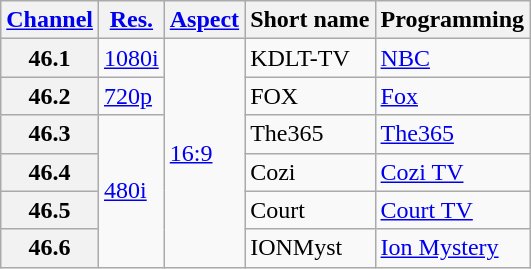<table class="wikitable">
<tr>
<th scope = "col"><a href='#'>Channel</a></th>
<th scope = "col"><a href='#'>Res.</a></th>
<th scope = "col"><a href='#'>Aspect</a></th>
<th scope = "col">Short name</th>
<th scope = "col">Programming</th>
</tr>
<tr>
<th scope = "row">46.1</th>
<td><a href='#'>1080i</a></td>
<td rowspan=6><a href='#'>16:9</a></td>
<td>KDLT-TV</td>
<td><a href='#'>NBC</a></td>
</tr>
<tr>
<th scope = "row">46.2</th>
<td><a href='#'>720p</a></td>
<td>FOX</td>
<td><a href='#'>Fox</a></td>
</tr>
<tr>
<th scope = "row">46.3</th>
<td rowspan="4"><a href='#'>480i</a></td>
<td>The365</td>
<td><a href='#'>The365</a></td>
</tr>
<tr>
<th scope = "row">46.4</th>
<td>Cozi</td>
<td><a href='#'>Cozi TV</a></td>
</tr>
<tr>
<th scope = "row">46.5</th>
<td>Court</td>
<td><a href='#'>Court TV</a></td>
</tr>
<tr>
<th scope = "row">46.6</th>
<td>IONMyst</td>
<td><a href='#'>Ion Mystery</a></td>
</tr>
</table>
